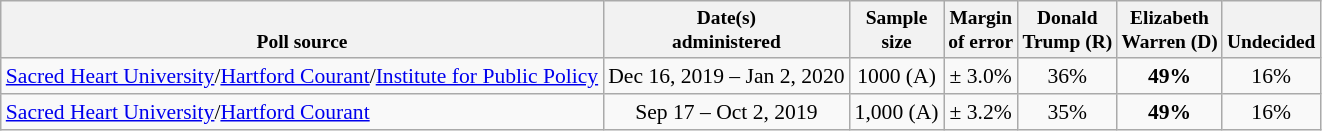<table class="wikitable" style="font-size:90%;text-align:center;">
<tr valign=bottom style="font-size:90%;">
<th>Poll source</th>
<th>Date(s)<br>administered</th>
<th>Sample<br>size</th>
<th>Margin<br>of error</th>
<th>Donald<br>Trump (R)</th>
<th>Elizabeth<br>Warren (D)</th>
<th>Undecided</th>
</tr>
<tr>
<td style="text-align:left;"><a href='#'>Sacred Heart University</a>/<a href='#'>Hartford Courant</a>/<a href='#'>Institute for Public Policy</a></td>
<td>Dec 16, 2019 – Jan 2, 2020</td>
<td>1000 (A)</td>
<td>± 3.0%</td>
<td>36%</td>
<td><strong>49%</strong></td>
<td>16%</td>
</tr>
<tr>
<td style="text-align:left;"><a href='#'>Sacred Heart University</a>/<a href='#'>Hartford Courant</a></td>
<td>Sep 17 – Oct 2, 2019</td>
<td>1,000 (A)</td>
<td>± 3.2%</td>
<td>35%</td>
<td><strong>49%</strong></td>
<td>16%</td>
</tr>
</table>
